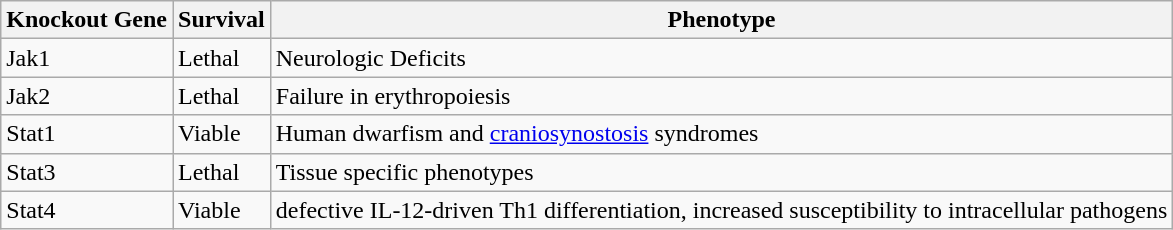<table class="wikitable">
<tr>
<th>Knockout Gene</th>
<th>Survival</th>
<th>Phenotype</th>
</tr>
<tr>
<td>Jak1</td>
<td>Lethal</td>
<td>Neurologic Deficits</td>
</tr>
<tr>
<td>Jak2</td>
<td>Lethal</td>
<td>Failure in erythropoiesis</td>
</tr>
<tr>
<td>Stat1</td>
<td>Viable</td>
<td>Human dwarfism and <a href='#'>craniosynostosis</a> syndromes</td>
</tr>
<tr>
<td>Stat3</td>
<td>Lethal</td>
<td>Tissue specific phenotypes</td>
</tr>
<tr>
<td>Stat4</td>
<td>Viable</td>
<td>defective IL-12-driven Th1 differentiation, increased susceptibility to intracellular pathogens</td>
</tr>
</table>
